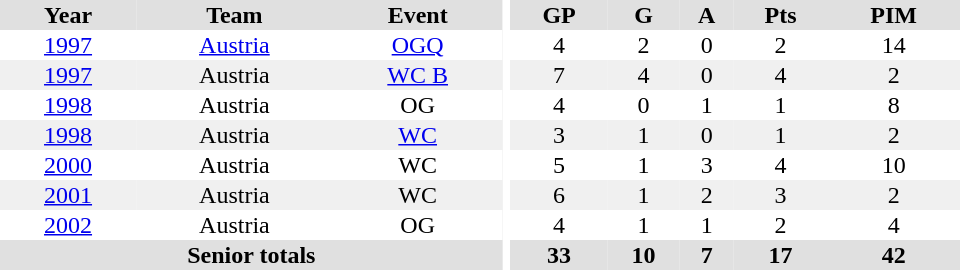<table border="0" cellpadding="1" cellspacing="0" style="text-align:center; width:40em">
<tr bgcolor="#e0e0e0">
<th>Year</th>
<th>Team</th>
<th>Event</th>
<th rowspan="99" bgcolor="#ffffff"></th>
<th>GP</th>
<th>G</th>
<th>A</th>
<th>Pts</th>
<th>PIM</th>
</tr>
<tr>
<td><a href='#'>1997</a></td>
<td><a href='#'>Austria</a></td>
<td><a href='#'>OGQ</a></td>
<td>4</td>
<td>2</td>
<td>0</td>
<td>2</td>
<td>14</td>
</tr>
<tr bgcolor="#f0f0f0">
<td><a href='#'>1997</a></td>
<td>Austria</td>
<td><a href='#'>WC B</a></td>
<td>7</td>
<td>4</td>
<td>0</td>
<td>4</td>
<td>2</td>
</tr>
<tr>
<td><a href='#'>1998</a></td>
<td>Austria</td>
<td>OG</td>
<td>4</td>
<td>0</td>
<td>1</td>
<td>1</td>
<td>8</td>
</tr>
<tr bgcolor="#f0f0f0">
<td><a href='#'>1998</a></td>
<td>Austria</td>
<td><a href='#'>WC</a></td>
<td>3</td>
<td>1</td>
<td>0</td>
<td>1</td>
<td>2</td>
</tr>
<tr>
<td><a href='#'>2000</a></td>
<td>Austria</td>
<td>WC</td>
<td>5</td>
<td>1</td>
<td>3</td>
<td>4</td>
<td>10</td>
</tr>
<tr bgcolor="#f0f0f0">
<td><a href='#'>2001</a></td>
<td>Austria</td>
<td>WC</td>
<td>6</td>
<td>1</td>
<td>2</td>
<td>3</td>
<td>2</td>
</tr>
<tr>
<td><a href='#'>2002</a></td>
<td>Austria</td>
<td>OG</td>
<td>4</td>
<td>1</td>
<td>1</td>
<td>2</td>
<td>4</td>
</tr>
<tr bgcolor="#e0e0e0">
<th colspan="3">Senior totals</th>
<th>33</th>
<th>10</th>
<th>7</th>
<th>17</th>
<th>42</th>
</tr>
</table>
